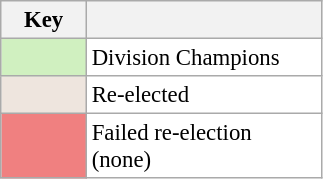<table class="wikitable" style="font-size:95%; text-align:center">
<tr>
<th width=50>Key</th>
<th width=150></th>
</tr>
<tr>
<td style="background:#D0F0C0;" width="20"></td>
<td bgcolor="#ffffff" align="left">Division Champions</td>
</tr>
<tr>
<td style="background: #eee5de" width="20"></td>
<td bgcolor="#ffffff" align="left">Re-elected</td>
</tr>
<tr>
<td style="background: #F08080" width="20"></td>
<td bgcolor="#ffffff" align="left">Failed re-election (none)</td>
</tr>
</table>
